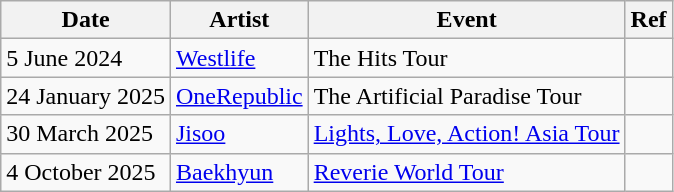<table class="wikitable">
<tr>
<th>Date</th>
<th><strong>Artist</strong></th>
<th><strong>Event</strong></th>
<th>Ref</th>
</tr>
<tr>
<td>5 June 2024</td>
<td><a href='#'>Westlife</a></td>
<td>The Hits Tour</td>
<td></td>
</tr>
<tr>
<td>24 January 2025</td>
<td><a href='#'>OneRepublic</a></td>
<td>The Artificial Paradise Tour</td>
<td></td>
</tr>
<tr>
<td>30 March 2025</td>
<td><a href='#'>Jisoo</a></td>
<td><a href='#'>Lights, Love, Action! Asia Tour</a></td>
<td></td>
</tr>
<tr>
<td>4 October 2025</td>
<td><a href='#'>Baekhyun</a></td>
<td><a href='#'>Reverie World Tour</a></td>
<td></td>
</tr>
</table>
